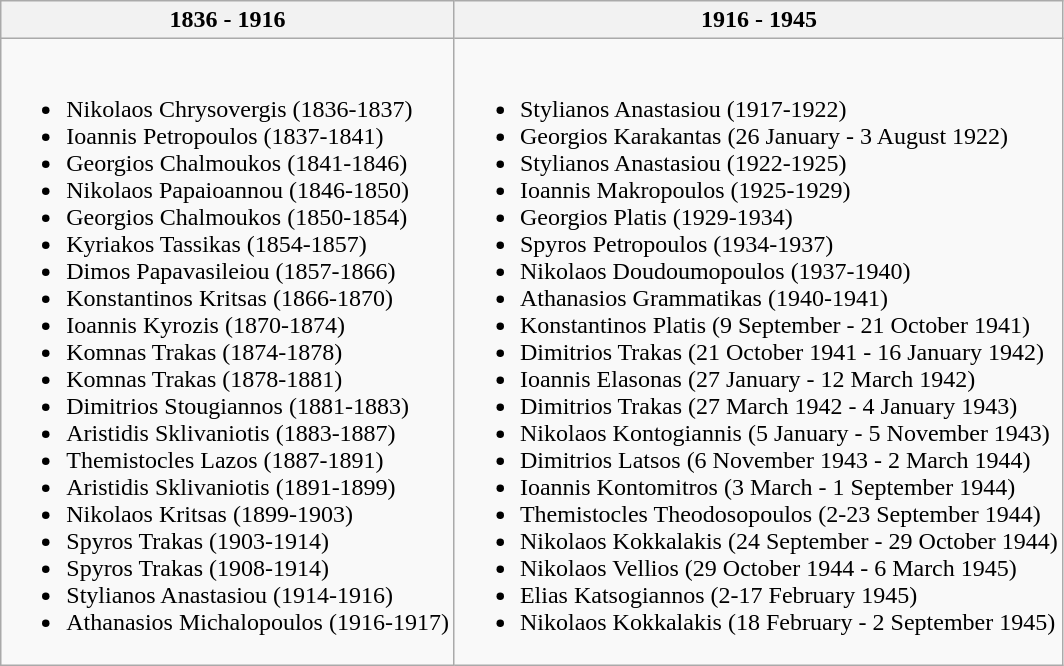<table class="wikitable">
<tr>
<th>1836 - 1916</th>
<th>1916 - 1945</th>
</tr>
<tr>
<td><br><ul><li>Nikolaos Chrysovergis (1836-1837)</li><li>Ioannis Petropoulos (1837-1841)</li><li>Georgios Chalmoukos (1841-1846)</li><li>Nikolaos Papaioannou (1846-1850)</li><li>Georgios Chalmoukos (1850-1854)</li><li>Kyriakos Tassikas (1854-1857)</li><li>Dimos Papavasileiou (1857-1866)</li><li>Konstantinos Kritsas (1866-1870)</li><li>Ioannis Kyrozis (1870-1874)</li><li>Komnas Trakas (1874-1878)</li><li>Komnas Trakas (1878-1881)</li><li>Dimitrios Stougiannos (1881-1883)</li><li>Aristidis Sklivaniotis (1883-1887)</li><li>Themistocles Lazos (1887-1891)</li><li>Aristidis Sklivaniotis (1891-1899)</li><li>Nikolaos Kritsas (1899-1903)</li><li>Spyros Trakas (1903-1914)</li><li>Spyros Trakas (1908-1914)</li><li>Stylianos Anastasiou (1914-1916)</li><li>Athanasios Michalopoulos (1916-1917)</li></ul></td>
<td><br><ul><li>Stylianos Anastasiou (1917-1922)</li><li>Georgios Karakantas (26 January - 3 August 1922)</li><li>Stylianos Anastasiou (1922-1925)</li><li>Ioannis Makropoulos (1925-1929)</li><li>Georgios Platis (1929-1934)</li><li>Spyros Petropoulos (1934-1937)</li><li>Nikolaos Doudoumopoulos (1937-1940)</li><li>Athanasios Grammatikas (1940-1941)</li><li>Konstantinos Platis (9 September - 21 October 1941)</li><li>Dimitrios Trakas (21 October 1941 - 16 January 1942)</li><li>Ioannis Elasonas (27 January - 12 March 1942)</li><li>Dimitrios Trakas (27 March 1942 - 4 January 1943)</li><li>Nikolaos Kontogiannis (5 January - 5 November 1943)</li><li>Dimitrios Latsos (6 November 1943 - 2 March 1944)</li><li>Ioannis Kontomitros (3 March - 1 September 1944)</li><li>Themistocles Theodosopoulos (2-23 September 1944)</li><li>Nikolaos Kokkalakis (24 September - 29 October 1944)</li><li>Nikolaos Vellios (29 October 1944 - 6 March 1945)</li><li>Elias Katsogiannos (2-17 February 1945)</li><li>Nikolaos Kokkalakis (18 February - 2 September 1945)</li></ul></td>
</tr>
</table>
